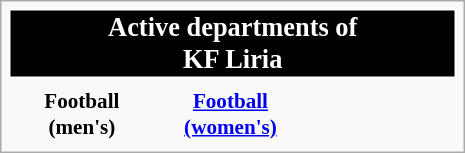<table class="infobox" style="font-size: 88%; width: 22em; text-align: center">
<tr>
<th colspan=3 style="font-size: 125%; background-color: #000000; color: #ffffff; border:1px solid #ffffff; text-align:center;">Active departments of<br> KF Liria</th>
</tr>
<tr>
<th width="33%" style="text-align:center;"></th>
<th width="33%" style="text-align:center;"></th>
<td></td>
</tr>
<tr>
<th style="text-align:center;">Football (men's)</th>
<th style="text-align:center;"><a href='#'>Football (women's)</a></th>
</tr>
<tr>
</tr>
</table>
